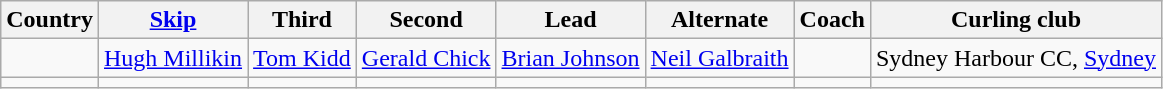<table class="wikitable">
<tr>
<th>Country</th>
<th><a href='#'>Skip</a></th>
<th>Third</th>
<th>Second</th>
<th>Lead</th>
<th>Alternate</th>
<th>Coach</th>
<th>Curling club</th>
</tr>
<tr>
<td></td>
<td><a href='#'>Hugh Millikin</a></td>
<td><a href='#'>Tom Kidd</a></td>
<td><a href='#'>Gerald Chick</a></td>
<td><a href='#'>Brian Johnson</a></td>
<td><a href='#'>Neil Galbraith</a></td>
<td></td>
<td>Sydney Harbour CC, <a href='#'>Sydney</a></td>
</tr>
<tr>
<td></td>
<td></td>
<td></td>
<td></td>
<td></td>
<td></td>
<td></td>
<td></td>
</tr>
</table>
